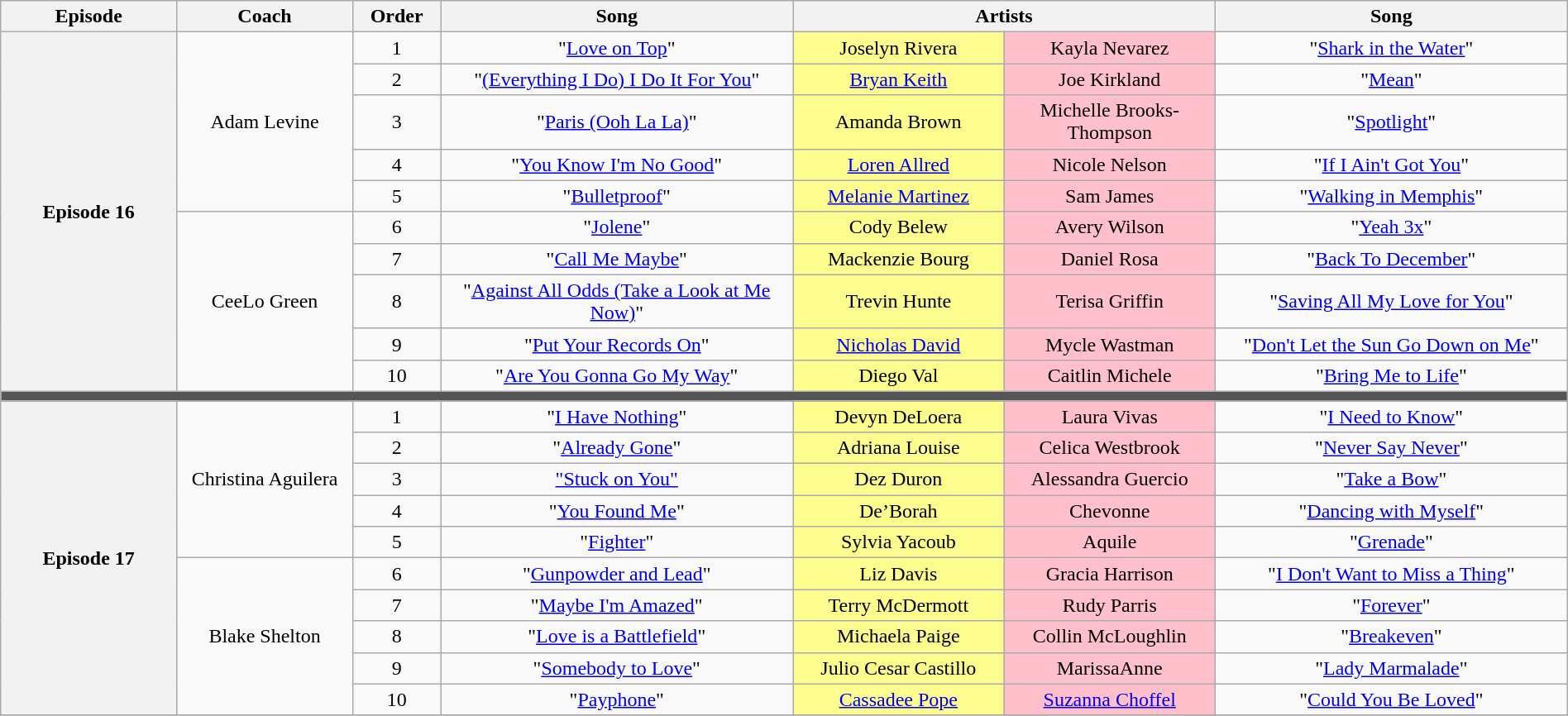<table class="wikitable" style="text-align: center; width:100%;">
<tr>
<th width="10%">Episode</th>
<th width="10%">Coach</th>
<th width="05%">Order</th>
<th width="20%">Song</th>
<th colspan="2" width="24%">Artists</th>
<th width="20%">Song</th>
</tr>
<tr>
<th rowspan="10">Episode 16<br><small></small></th>
<td rowspan="5">Adam Levine</td>
<td>1</td>
<td>"<a href='#'>Love on Top</a>"</td>
<td width="12%" style="background:#fdfc8f;">Joselyn Rivera</td>
<td width="12%" style="background:pink;">Kayla Nevarez</td>
<td>"<a href='#'>Shark in the Water</a>"</td>
</tr>
<tr>
<td>2</td>
<td>"<a href='#'>(Everything I Do) I Do It For You</a>"</td>
<td style="background:#fdfc8f;"><a href='#'>Bryan Keith</a></td>
<td style="background:pink;">Joe Kirkland</td>
<td>"<a href='#'>Mean</a>"</td>
</tr>
<tr>
<td>3</td>
<td>"<a href='#'>Paris (Ooh La La)</a>"</td>
<td style="background:#fdfc8f;">Amanda Brown</td>
<td style="background:pink;">Michelle Brooks-Thompson</td>
<td>"<a href='#'>Spotlight</a>"</td>
</tr>
<tr>
<td>4</td>
<td>"<a href='#'>You Know I'm No Good</a>"</td>
<td style="background:#fdfc8f;"><a href='#'>Loren Allred</a></td>
<td style="background:pink;">Nicole Nelson</td>
<td>"<a href='#'>If I Ain't Got You</a>"</td>
</tr>
<tr>
<td>5</td>
<td>"<a href='#'>Bulletproof</a>"</td>
<td style="background:#fdfc8f;"><a href='#'>Melanie Martinez</a></td>
<td style="background:pink;">Sam James</td>
<td>"<a href='#'>Walking in Memphis</a>"</td>
</tr>
<tr>
<td rowspan="5">CeeLo Green</td>
<td>6</td>
<td>"<a href='#'>Jolene</a>"</td>
<td style="background:#fdfc8f;">Cody Belew</td>
<td style="background:pink;">Avery Wilson</td>
<td>"<a href='#'>Yeah 3x</a>"</td>
</tr>
<tr>
<td>7</td>
<td>"<a href='#'>Call Me Maybe</a>"</td>
<td style="background:#fdfc8f;">Mackenzie Bourg</td>
<td style="background:pink;">Daniel Rosa</td>
<td>"<a href='#'>Back To December</a>"</td>
</tr>
<tr>
<td>8</td>
<td>"<a href='#'>Against All Odds (Take a Look at Me Now)</a>"</td>
<td style="background:#fdfc8f;">Trevin Hunte</td>
<td style="background:pink;">Terisa Griffin</td>
<td>"<a href='#'>Saving All My Love for You</a>"</td>
</tr>
<tr>
<td>9</td>
<td>"<a href='#'>Put Your Records On</a>"</td>
<td style="background:#fdfc8f;"><a href='#'>Nicholas David</a></td>
<td style="background:pink;">Mycle Wastman</td>
<td>"<a href='#'>Don't Let the Sun Go Down on Me</a>"</td>
</tr>
<tr>
<td>10</td>
<td>"<a href='#'>Are You Gonna Go My Way</a>"</td>
<td style="background:#fdfc8f;">Diego Val</td>
<td style="background:pink;">Caitlin Michele</td>
<td>"<a href='#'>Bring Me to Life</a>"</td>
</tr>
<tr>
<td colspan="7" style="background:#555555;"></td>
</tr>
<tr>
<th rowspan="10">Episode 17<br><small></small></th>
<td rowspan="5">Christina Aguilera</td>
<td>1</td>
<td>"<a href='#'>I Have Nothing</a>"</td>
<td style="background:#fdfc8f;">Devyn DeLoera</td>
<td style="background:pink;">Laura Vivas</td>
<td>"<a href='#'>I Need to Know</a>"</td>
</tr>
<tr>
<td>2</td>
<td>"<a href='#'>Already Gone</a>"</td>
<td style="background:#fdfc8f;">Adriana Louise</td>
<td style="background:pink;">Celica Westbrook</td>
<td>"<a href='#'>Never Say Never</a>"</td>
</tr>
<tr>
<td>3</td>
<td><a href='#'>"Stuck on You"</a></td>
<td style="background:#fdfc8f;">Dez Duron</td>
<td style="background:pink;">Alessandra Guercio</td>
<td>"<a href='#'>Take a Bow</a>"</td>
</tr>
<tr>
<td>4</td>
<td>"<a href='#'>You Found Me</a>"</td>
<td style="background:#fdfc8f;">De’Borah</td>
<td style="background:pink;">Chevonne</td>
<td>"<a href='#'>Dancing with Myself</a>"</td>
</tr>
<tr>
<td>5</td>
<td>"<a href='#'>Fighter</a>"</td>
<td style="background:#fdfc8f;">Sylvia Yacoub</td>
<td style="background:pink;">Aquile</td>
<td>"<a href='#'>Grenade</a>"</td>
</tr>
<tr>
<td rowspan="5">Blake Shelton</td>
<td>6</td>
<td>"<a href='#'>Gunpowder and Lead</a>"</td>
<td style="background:#fdfc8f;">Liz Davis</td>
<td style="background:pink;">Gracia Harrison</td>
<td>"<a href='#'>I Don't Want to Miss a Thing</a>"</td>
</tr>
<tr>
<td>7</td>
<td>"<a href='#'>Maybe I'm Amazed</a>"</td>
<td style="background:#fdfc8f;">Terry McDermott</td>
<td style="background:pink;">Rudy Parris</td>
<td>"<a href='#'>Forever</a>"</td>
</tr>
<tr>
<td>8</td>
<td>"<a href='#'>Love is a Battlefield</a>"</td>
<td style="background:#fdfc8f;">Michaela Paige</td>
<td style="background:pink;">Collin McLoughlin</td>
<td>"<a href='#'>Breakeven</a>"</td>
</tr>
<tr>
<td>9</td>
<td>"<a href='#'>Somebody to Love</a>"</td>
<td style="background:#fdfc8f;">Julio Cesar Castillo</td>
<td style="background:pink;">MarissaAnne</td>
<td>"<a href='#'>Lady Marmalade</a>"</td>
</tr>
<tr>
<td>10</td>
<td>"<a href='#'>Payphone</a>"</td>
<td style="background:#fdfc8f;"><a href='#'>Cassadee Pope</a></td>
<td style="background:pink;"><a href='#'>Suzanna Choffel</a></td>
<td>"<a href='#'>Could You Be Loved</a>"</td>
</tr>
<tr>
</tr>
</table>
